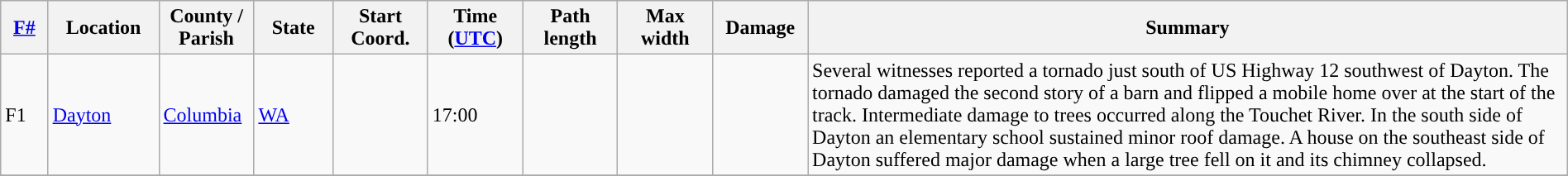<table class="wikitable sortable" style="width:100%;">
<tr>
<th scope="col"  style="width:3%; text-align:center;"><a href='#'>F#</a></th>
<th scope="col"  style="width:7%; text-align:center;" class="unsortable">Location</th>
<th scope="col"  style="width:6%; text-align:center;" class="unsortable">County / Parish</th>
<th scope="col"  style="width:5%; text-align:center;">State</th>
<th scope="col"  style="width:6%; text-align:center;">Start Coord.</th>
<th scope="col"  style="width:6%; text-align:center;">Time (<a href='#'>UTC</a>)</th>
<th scope="col"  style="width:6%; text-align:center;">Path length</th>
<th scope="col"  style="width:6%; text-align:center;">Max width</th>
<th scope="col"  style="width:6%; text-align:center;">Damage</th>
<th scope="col" class="unsortable" style="width:48%; text-align:center;">Summary</th>
</tr>
<tr>
<td>F1</td>
<td><a href='#'>Dayton</a></td>
<td><a href='#'>Columbia</a></td>
<td><a href='#'>WA</a></td>
<td></td>
<td>17:00</td>
<td></td>
<td></td>
<td></td>
<td>Several witnesses reported a tornado just south of US Highway 12 southwest of Dayton. The tornado damaged the second story of a barn and flipped a mobile home over at the start of the track. Intermediate damage to trees occurred along the Touchet River. In the south side of Dayton an elementary school sustained minor roof damage. A house on the southeast side of Dayton suffered major damage when a large tree fell on it and its chimney collapsed.</td>
</tr>
<tr>
</tr>
</table>
